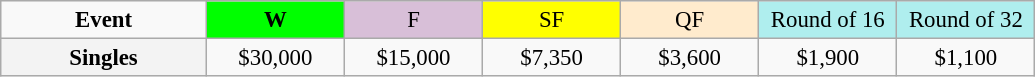<table class=wikitable style=font-size:95%;text-align:center>
<tr>
<td style="width:130px"><strong>Event</strong></td>
<td style="width:85px; background:lime"><strong>W</strong></td>
<td style="width:85px; background:thistle">F</td>
<td style="width:85px; background:#ffff00">SF</td>
<td style="width:85px; background:#ffebcd">QF</td>
<td style="width:85px; background:#afeeee">Round of 16</td>
<td style="width:85px; background:#afeeee">Round of 32</td>
</tr>
<tr>
<th style=background:#f3f3f3>Singles </th>
<td>$30,000</td>
<td>$15,000</td>
<td>$7,350</td>
<td>$3,600</td>
<td>$1,900</td>
<td>$1,100</td>
</tr>
</table>
